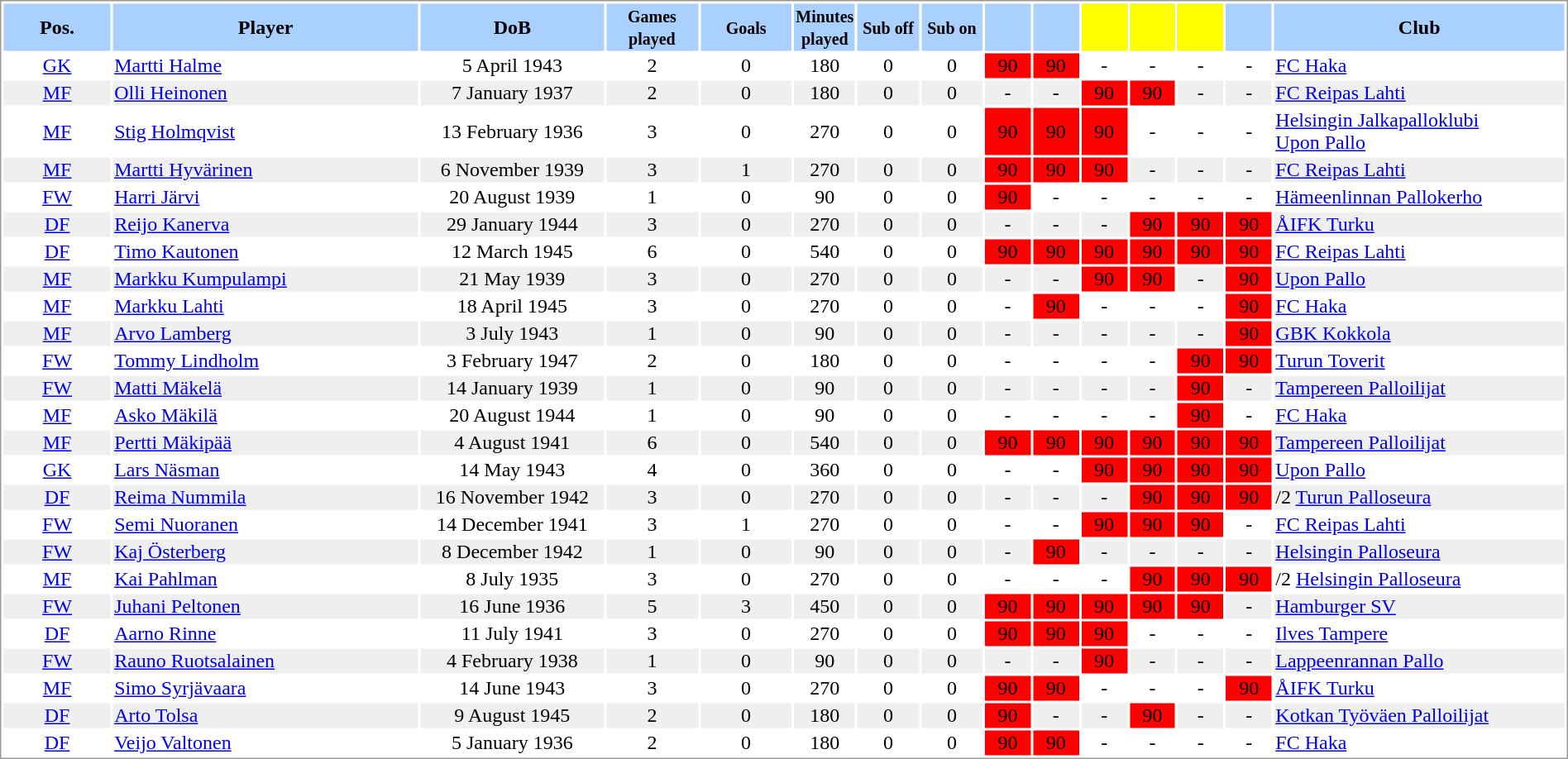<table border="0" width="100%" style="border: 1px solid #999; background-color:#FFFFFF; text-align:center">
<tr align="center" bgcolor="#AAD0FF">
<th width=7%>Pos.</th>
<th width=20%>Player</th>
<th width=12%>DoB</th>
<th width=6%><small>Games<br>played</small></th>
<th width=6%><small>Goals</small></th>
<th width=4%><small>Minutes<br>played</small></th>
<th width=4%><small>Sub off</small></th>
<th width=4%><small>Sub on</small></th>
<th width=3%></th>
<th width=3%></th>
<th width=3% bgcolor=yellow></th>
<th width=3% bgcolor=yellow></th>
<th width=3% bgcolor=yellow></th>
<th width=3%></th>
<th width=27%>Club</th>
</tr>
<tr>
<td><a href='#'>GK</a></td>
<td align="left"><a href='#'>Martti Halme</a></td>
<td>5 April 1943</td>
<td>2</td>
<td>0</td>
<td>180</td>
<td>0</td>
<td>0</td>
<td bgcolor=red>90</td>
<td bgcolor=red>90</td>
<td>-</td>
<td>-</td>
<td>-</td>
<td>-</td>
<td align="left"> <a href='#'>FC Haka</a></td>
</tr>
<tr bgcolor="#EFEFEF">
<td><a href='#'>MF</a></td>
<td align="left"><a href='#'>Olli Heinonen</a></td>
<td>7 January 1937</td>
<td>2</td>
<td>0</td>
<td>180</td>
<td>0</td>
<td>0</td>
<td>-</td>
<td>-</td>
<td bgcolor=red>90</td>
<td bgcolor=red>90</td>
<td>-</td>
<td>-</td>
<td align="left"> <a href='#'>FC Reipas Lahti</a></td>
</tr>
<tr>
<td><a href='#'>MF</a></td>
<td align="left"><a href='#'>Stig Holmqvist</a></td>
<td>13 February 1936</td>
<td>3</td>
<td>0</td>
<td>270</td>
<td>0</td>
<td>0</td>
<td bgcolor=red>90</td>
<td bgcolor=red>90</td>
<td bgcolor=red>90</td>
<td>-</td>
<td>-</td>
<td>-</td>
<td align="left"> <a href='#'>Helsingin Jalkapalloklubi</a><br> <a href='#'>Upon Pallo</a></td>
</tr>
<tr bgcolor="#EFEFEF">
<td><a href='#'>MF</a></td>
<td align="left"><a href='#'>Martti Hyvärinen</a></td>
<td>6 November 1939</td>
<td>3</td>
<td>1</td>
<td>270</td>
<td>0</td>
<td>0</td>
<td bgcolor=red>90</td>
<td bgcolor=red>90</td>
<td bgcolor=red>90</td>
<td>-</td>
<td>-</td>
<td>-</td>
<td align="left"> <a href='#'>FC Reipas Lahti</a></td>
</tr>
<tr>
<td><a href='#'>FW</a></td>
<td align="left"><a href='#'>Harri Järvi</a></td>
<td>20 August 1939</td>
<td>1</td>
<td>0</td>
<td>90</td>
<td>0</td>
<td>0</td>
<td bgcolor=red>90</td>
<td>-</td>
<td>-</td>
<td>-</td>
<td>-</td>
<td>-</td>
<td align="left"> <a href='#'>Hämeenlinnan Pallokerho</a></td>
</tr>
<tr bgcolor="#EFEFEF">
<td><a href='#'>DF</a></td>
<td align="left"><a href='#'>Reijo Kanerva</a></td>
<td>29 January 1944</td>
<td>3</td>
<td>0</td>
<td>270</td>
<td>0</td>
<td>0</td>
<td>-</td>
<td>-</td>
<td>-</td>
<td bgcolor=red>90</td>
<td bgcolor=red>90</td>
<td bgcolor=red>90</td>
<td align="left"> <a href='#'>ÅIFK Turku</a></td>
</tr>
<tr>
<td><a href='#'>DF</a></td>
<td align="left"><a href='#'>Timo Kautonen</a></td>
<td>12 March 1945</td>
<td>6</td>
<td>0</td>
<td>540</td>
<td>0</td>
<td>0</td>
<td bgcolor=red>90</td>
<td bgcolor=red>90</td>
<td bgcolor=red>90</td>
<td bgcolor=red>90</td>
<td bgcolor=red>90</td>
<td bgcolor=red>90</td>
<td align="left"> <a href='#'>FC Reipas Lahti</a></td>
</tr>
<tr bgcolor="#EFEFEF">
<td><a href='#'>MF</a></td>
<td align="left"><a href='#'>Markku Kumpulampi</a></td>
<td>21 May 1939</td>
<td>3</td>
<td>0</td>
<td>270</td>
<td>0</td>
<td>0</td>
<td>-</td>
<td>-</td>
<td bgcolor=red>90</td>
<td bgcolor=red>90</td>
<td>-</td>
<td bgcolor=red>90</td>
<td align="left"> <a href='#'>Upon Pallo</a></td>
</tr>
<tr>
<td><a href='#'>MF</a></td>
<td align="left"><a href='#'>Markku Lahti</a></td>
<td>18 April 1945</td>
<td>3</td>
<td>0</td>
<td>270</td>
<td>0</td>
<td>0</td>
<td>-</td>
<td bgcolor=red>90</td>
<td>-</td>
<td>-</td>
<td>-</td>
<td bgcolor=red>90</td>
<td align="left"> <a href='#'>FC Haka</a></td>
</tr>
<tr bgcolor="#EFEFEF">
<td><a href='#'>MF</a></td>
<td align="left"><a href='#'>Arvo Lamberg</a></td>
<td>3 July 1943</td>
<td>1</td>
<td>0</td>
<td>90</td>
<td>0</td>
<td>0</td>
<td>-</td>
<td>-</td>
<td>-</td>
<td>-</td>
<td>-</td>
<td bgcolor=red>90</td>
<td align="left"> <a href='#'>GBK Kokkola</a></td>
</tr>
<tr>
<td><a href='#'>FW</a></td>
<td align="left"><a href='#'>Tommy Lindholm</a></td>
<td>3 February 1947</td>
<td>2</td>
<td>0</td>
<td>180</td>
<td>0</td>
<td>0</td>
<td>-</td>
<td>-</td>
<td>-</td>
<td>-</td>
<td bgcolor=red>90</td>
<td bgcolor=red>90</td>
<td align="left"> <a href='#'>Turun Toverit</a></td>
</tr>
<tr bgcolor="#EFEFEF">
<td><a href='#'>FW</a></td>
<td align="left"><a href='#'>Matti Mäkelä</a></td>
<td>14 January 1939</td>
<td>1</td>
<td>0</td>
<td>90</td>
<td>0</td>
<td>0</td>
<td>-</td>
<td>-</td>
<td>-</td>
<td>-</td>
<td bgcolor=red>90</td>
<td>-</td>
<td align="left"> <a href='#'>Tampereen Palloilijat</a></td>
</tr>
<tr>
<td><a href='#'>MF</a></td>
<td align="left"><a href='#'>Asko Mäkilä</a></td>
<td>20 August 1944</td>
<td>1</td>
<td>0</td>
<td>90</td>
<td>0</td>
<td>0</td>
<td>-</td>
<td>-</td>
<td>-</td>
<td>-</td>
<td bgcolor=red>90</td>
<td>-</td>
<td align="left"> <a href='#'>FC Haka</a></td>
</tr>
<tr bgcolor="#EFEFEF">
<td><a href='#'>MF</a></td>
<td align="left"><a href='#'>Pertti Mäkipää</a></td>
<td>4 August 1941</td>
<td>6</td>
<td>0</td>
<td>540</td>
<td>0</td>
<td>0</td>
<td bgcolor=red>90</td>
<td bgcolor=red>90</td>
<td bgcolor=red>90</td>
<td bgcolor=red>90</td>
<td bgcolor=red>90</td>
<td bgcolor=red>90</td>
<td align="left"> <a href='#'>Tampereen Palloilijat</a></td>
</tr>
<tr>
<td><a href='#'>GK</a></td>
<td align="left"><a href='#'>Lars Näsman</a></td>
<td>14 May 1943</td>
<td>4</td>
<td>0</td>
<td>360</td>
<td>0</td>
<td>0</td>
<td>-</td>
<td>-</td>
<td bgcolor=red>90</td>
<td bgcolor=red>90</td>
<td bgcolor=red>90</td>
<td bgcolor=red>90</td>
<td align="left"> <a href='#'>Upon Pallo</a></td>
</tr>
<tr bgcolor="#EFEFEF">
<td><a href='#'>DF</a></td>
<td align="left"><a href='#'>Reima Nummila</a></td>
<td>16 November 1942</td>
<td>3</td>
<td>0</td>
<td>270</td>
<td>0</td>
<td>0</td>
<td>-</td>
<td>-</td>
<td>-</td>
<td bgcolor=red>90</td>
<td bgcolor=red>90</td>
<td bgcolor=red>90</td>
<td align="left">/2 <a href='#'>Turun Palloseura</a></td>
</tr>
<tr>
<td><a href='#'>FW</a></td>
<td align="left"><a href='#'>Semi Nuoranen</a></td>
<td>14 December 1941</td>
<td>3</td>
<td>1</td>
<td>270</td>
<td>0</td>
<td>0</td>
<td>-</td>
<td>-</td>
<td bgcolor=red>90</td>
<td bgcolor=red>90</td>
<td bgcolor=red>90</td>
<td>-</td>
<td align="left"> <a href='#'>FC Reipas Lahti</a></td>
</tr>
<tr bgcolor="#EFEFEF">
<td><a href='#'>FW</a></td>
<td align="left"><a href='#'>Kaj Österberg</a></td>
<td>8 December 1942</td>
<td>1</td>
<td>0</td>
<td>90</td>
<td>0</td>
<td>0</td>
<td>-</td>
<td bgcolor=red>90</td>
<td>-</td>
<td>-</td>
<td>-</td>
<td>-</td>
<td align="left"> <a href='#'>Helsingin Palloseura</a></td>
</tr>
<tr>
<td><a href='#'>MF</a></td>
<td align="left"><a href='#'>Kai Pahlman</a></td>
<td>8 July 1935</td>
<td>3</td>
<td>0</td>
<td>270</td>
<td>0</td>
<td>0</td>
<td>-</td>
<td>-</td>
<td>-</td>
<td bgcolor=red>90</td>
<td bgcolor=red>90</td>
<td bgcolor=red>90</td>
<td align="left">/2 <a href='#'>Helsingin Palloseura</a></td>
</tr>
<tr bgcolor="#EFEFEF">
<td><a href='#'>FW</a></td>
<td align="left"><a href='#'>Juhani Peltonen</a></td>
<td>16 June 1936</td>
<td>5</td>
<td>3</td>
<td>450</td>
<td>0</td>
<td>0</td>
<td bgcolor=red>90</td>
<td bgcolor=red>90</td>
<td bgcolor=red>90</td>
<td bgcolor=red>90</td>
<td bgcolor=red>90</td>
<td>-</td>
<td align="left"> <a href='#'>Hamburger SV</a></td>
</tr>
<tr>
<td><a href='#'>DF</a></td>
<td align="left"><a href='#'>Aarno Rinne</a></td>
<td>11 July 1941</td>
<td>3</td>
<td>0</td>
<td>270</td>
<td>0</td>
<td>0</td>
<td bgcolor=red>90</td>
<td bgcolor=red>90</td>
<td bgcolor=red>90</td>
<td>-</td>
<td>-</td>
<td>-</td>
<td align="left"> <a href='#'>Ilves Tampere</a></td>
</tr>
<tr bgcolor="#EFEFEF">
<td><a href='#'>FW</a></td>
<td align="left"><a href='#'>Rauno Ruotsalainen</a></td>
<td>4 February 1938</td>
<td>1</td>
<td>0</td>
<td>90</td>
<td>0</td>
<td>0</td>
<td>-</td>
<td>-</td>
<td bgcolor=red>90</td>
<td>-</td>
<td>-</td>
<td>-</td>
<td align="left"> <a href='#'>Lappeenrannan Pallo</a></td>
</tr>
<tr>
<td><a href='#'>MF</a></td>
<td align="left"><a href='#'>Simo Syrjävaara</a></td>
<td>14 June 1943</td>
<td>3</td>
<td>0</td>
<td>270</td>
<td>0</td>
<td>0</td>
<td bgcolor=red>90</td>
<td bgcolor=red>90</td>
<td>-</td>
<td>-</td>
<td>-</td>
<td bgcolor=red>90</td>
<td align="left"> <a href='#'>ÅIFK Turku</a></td>
</tr>
<tr bgcolor="#EFEFEF">
<td><a href='#'>DF</a></td>
<td align="left"><a href='#'>Arto Tolsa</a></td>
<td>9 August 1945</td>
<td>2</td>
<td>0</td>
<td>180</td>
<td>0</td>
<td>0</td>
<td bgcolor=red>90</td>
<td>-</td>
<td>-</td>
<td bgcolor=red>90</td>
<td>-</td>
<td>-</td>
<td align="left"> <a href='#'>Kotkan Työväen Palloilijat</a></td>
</tr>
<tr>
<td><a href='#'>DF</a></td>
<td align="left"><a href='#'>Veijo Valtonen</a></td>
<td>5 January 1936</td>
<td>2</td>
<td>0</td>
<td>180</td>
<td>0</td>
<td>0</td>
<td bgcolor=red>90</td>
<td bgcolor=red>90</td>
<td>-</td>
<td>-</td>
<td>-</td>
<td>-</td>
<td align="left"> <a href='#'>FC Haka</a></td>
</tr>
</table>
